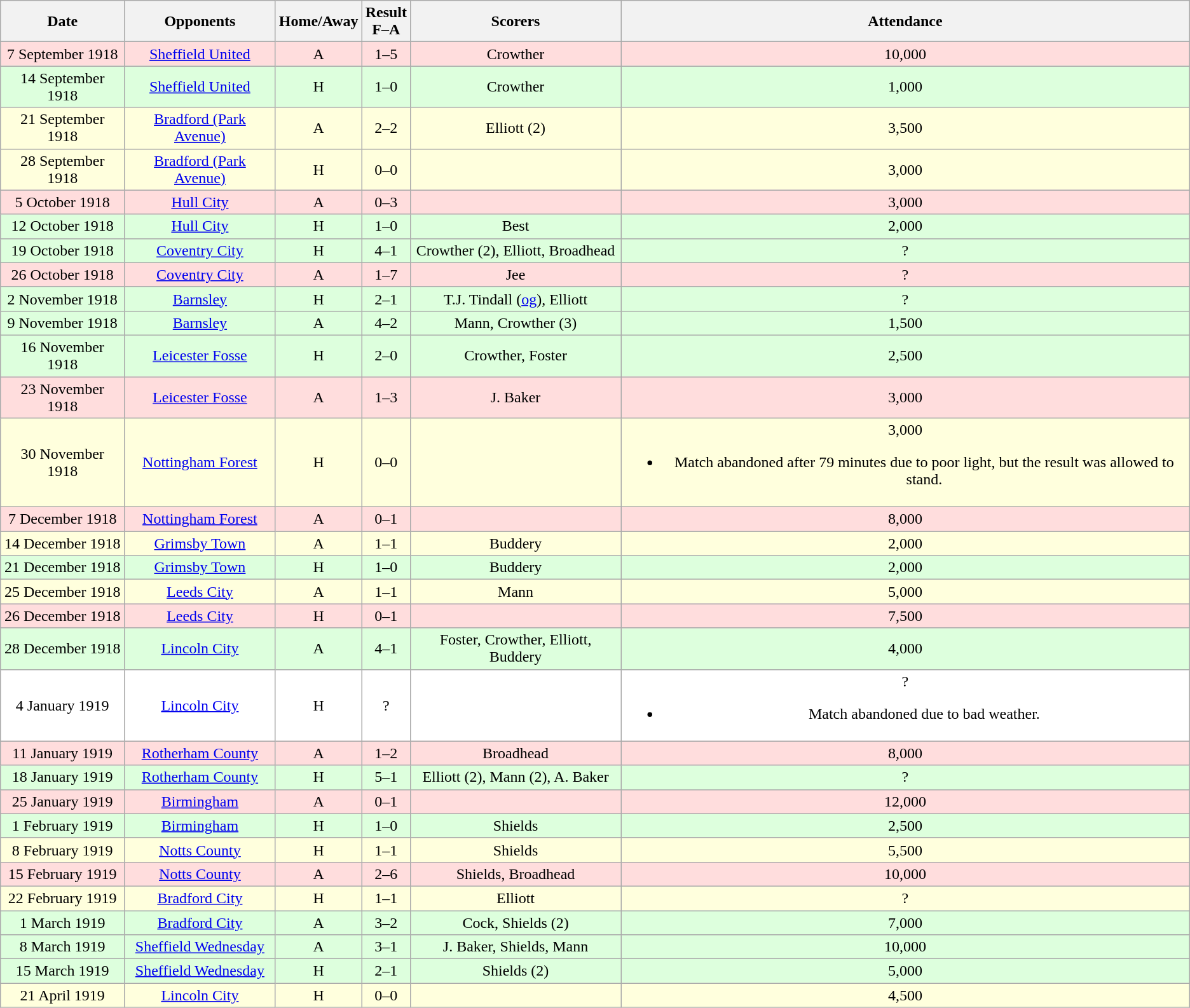<table class="wikitable" style="text-align:center;">
<tr>
<th scope="col">Date</th>
<th scope="col">Opponents</th>
<th scope="col">Home/Away</th>
<th scope="col">Result<br>F–A</th>
<th scope="col">Scorers</th>
<th scope="col">Attendance</th>
</tr>
<tr style="background: #ffdddd">
<td>7 September 1918</td>
<td><a href='#'>Sheffield United</a></td>
<td>A</td>
<td>1–5</td>
<td>Crowther</td>
<td>10,000</td>
</tr>
<tr style="background: #ddffdd">
<td>14 September 1918</td>
<td><a href='#'>Sheffield United</a></td>
<td>H</td>
<td>1–0</td>
<td>Crowther</td>
<td>1,000</td>
</tr>
<tr style="background: #ffffdd">
<td>21 September 1918</td>
<td><a href='#'>Bradford (Park Avenue)</a></td>
<td>A</td>
<td>2–2</td>
<td>Elliott (2)</td>
<td>3,500</td>
</tr>
<tr style="background: #ffffdd">
<td>28 September 1918</td>
<td><a href='#'>Bradford (Park Avenue)</a></td>
<td>H</td>
<td>0–0</td>
<td></td>
<td>3,000</td>
</tr>
<tr style="background: #ffdddd">
<td>5 October 1918</td>
<td><a href='#'>Hull City</a></td>
<td>A</td>
<td>0–3</td>
<td></td>
<td>3,000</td>
</tr>
<tr style="background: #ddffdd">
<td>12 October 1918</td>
<td><a href='#'>Hull City</a></td>
<td>H</td>
<td>1–0</td>
<td>Best</td>
<td>2,000</td>
</tr>
<tr style="background: #ddffdd">
<td>19 October 1918</td>
<td><a href='#'>Coventry City</a></td>
<td>H</td>
<td>4–1</td>
<td>Crowther (2), Elliott, Broadhead</td>
<td>?</td>
</tr>
<tr style="background: #ffdddd">
<td>26 October 1918</td>
<td><a href='#'>Coventry City</a></td>
<td>A</td>
<td>1–7</td>
<td>Jee</td>
<td>?</td>
</tr>
<tr style="background: #ddffdd">
<td>2 November 1918</td>
<td><a href='#'>Barnsley</a></td>
<td>H</td>
<td>2–1</td>
<td>T.J. Tindall (<a href='#'>og</a>), Elliott</td>
<td>?</td>
</tr>
<tr style="background: #ddffdd">
<td>9 November 1918</td>
<td><a href='#'>Barnsley</a></td>
<td>A</td>
<td>4–2</td>
<td>Mann, Crowther (3)</td>
<td>1,500</td>
</tr>
<tr style="background: #ddffdd">
<td>16 November 1918</td>
<td><a href='#'>Leicester Fosse</a></td>
<td>H</td>
<td>2–0</td>
<td>Crowther, Foster</td>
<td>2,500</td>
</tr>
<tr style="background: #ffdddd">
<td>23 November 1918</td>
<td><a href='#'>Leicester Fosse</a></td>
<td>A</td>
<td>1–3</td>
<td>J. Baker</td>
<td>3,000</td>
</tr>
<tr style="background: #ffffdd">
<td>30 November 1918</td>
<td><a href='#'>Nottingham Forest</a></td>
<td>H</td>
<td>0–0</td>
<td></td>
<td>3,000<br><ul><li>Match abandoned after 79 minutes due to poor light, but the result was allowed to stand.</li></ul></td>
</tr>
<tr style="background: #ffdddd">
<td>7 December 1918</td>
<td><a href='#'>Nottingham Forest</a></td>
<td>A</td>
<td>0–1</td>
<td></td>
<td>8,000</td>
</tr>
<tr style="background: #ffffdd">
<td>14 December 1918</td>
<td><a href='#'>Grimsby Town</a></td>
<td>A</td>
<td>1–1</td>
<td>Buddery</td>
<td>2,000</td>
</tr>
<tr style="background: #ddffdd">
<td>21 December 1918</td>
<td><a href='#'>Grimsby Town</a></td>
<td>H</td>
<td>1–0</td>
<td>Buddery</td>
<td>2,000</td>
</tr>
<tr style="background: #ffffdd">
<td>25 December 1918</td>
<td><a href='#'>Leeds City</a></td>
<td>A</td>
<td>1–1</td>
<td>Mann</td>
<td>5,000</td>
</tr>
<tr style="background: #ffdddd">
<td>26 December 1918</td>
<td><a href='#'>Leeds City</a></td>
<td>H</td>
<td>0–1</td>
<td></td>
<td>7,500</td>
</tr>
<tr style="background: #ddffdd">
<td>28 December 1918</td>
<td><a href='#'>Lincoln City</a></td>
<td>A</td>
<td>4–1</td>
<td>Foster, Crowther, Elliott, Buddery</td>
<td>4,000</td>
</tr>
<tr style="background: #ffffff">
<td>4 January 1919</td>
<td><a href='#'>Lincoln City</a></td>
<td>H</td>
<td>?</td>
<td></td>
<td>?<br><ul><li>Match abandoned due to bad weather.</li></ul></td>
</tr>
<tr style="background: #ffdddd">
<td>11 January 1919</td>
<td><a href='#'>Rotherham County</a></td>
<td>A</td>
<td>1–2</td>
<td>Broadhead</td>
<td>8,000</td>
</tr>
<tr style="background: #ddffdd">
<td>18 January 1919</td>
<td><a href='#'>Rotherham County</a></td>
<td>H</td>
<td>5–1</td>
<td>Elliott (2), Mann (2), A. Baker</td>
<td>?</td>
</tr>
<tr style="background: #ffdddd">
<td>25 January 1919</td>
<td><a href='#'>Birmingham</a></td>
<td>A</td>
<td>0–1</td>
<td></td>
<td>12,000</td>
</tr>
<tr style="background: #ddffdd">
<td>1 February 1919</td>
<td><a href='#'>Birmingham</a></td>
<td>H</td>
<td>1–0</td>
<td>Shields</td>
<td>2,500</td>
</tr>
<tr style="background: #ffffdd">
<td>8 February 1919</td>
<td><a href='#'>Notts County</a></td>
<td>H</td>
<td>1–1</td>
<td>Shields</td>
<td>5,500</td>
</tr>
<tr style="background: #ffdddd">
<td>15 February 1919</td>
<td><a href='#'>Notts County</a></td>
<td>A</td>
<td>2–6</td>
<td>Shields, Broadhead</td>
<td>10,000</td>
</tr>
<tr style="background: #ffffdd">
<td>22 February 1919</td>
<td><a href='#'>Bradford City</a></td>
<td>H</td>
<td>1–1</td>
<td>Elliott</td>
<td>?</td>
</tr>
<tr style="background: #ddffdd">
<td>1 March 1919</td>
<td><a href='#'>Bradford City</a></td>
<td>A</td>
<td>3–2</td>
<td>Cock, Shields (2)</td>
<td>7,000</td>
</tr>
<tr style="background: #ddffdd">
<td>8 March 1919</td>
<td><a href='#'>Sheffield Wednesday</a></td>
<td>A</td>
<td>3–1</td>
<td>J. Baker, Shields, Mann</td>
<td>10,000</td>
</tr>
<tr style="background: #ddffdd">
<td>15 March 1919</td>
<td><a href='#'>Sheffield Wednesday</a></td>
<td>H</td>
<td>2–1</td>
<td>Shields (2)</td>
<td>5,000</td>
</tr>
<tr style="background: #ffffdd">
<td>21 April 1919</td>
<td><a href='#'>Lincoln City</a></td>
<td>H</td>
<td>0–0</td>
<td></td>
<td>4,500</td>
</tr>
</table>
